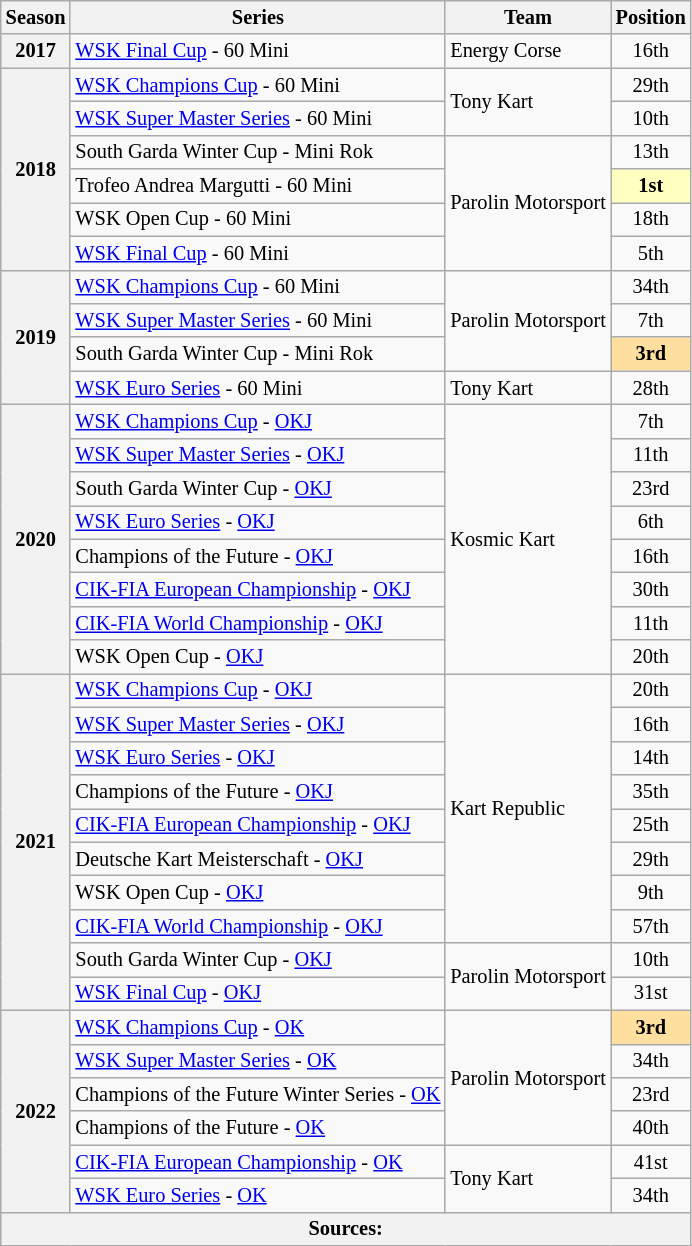<table class="wikitable" style="font-size: 85%; text-align:center">
<tr>
<th>Season</th>
<th>Series</th>
<th>Team</th>
<th>Position</th>
</tr>
<tr>
<th>2017</th>
<td align="left"><a href='#'>WSK Final Cup</a> - 60 Mini</td>
<td align="left">Energy Corse</td>
<td>16th</td>
</tr>
<tr>
<th rowspan="6">2018</th>
<td align="left"><a href='#'>WSK Champions Cup</a> - 60 Mini</td>
<td rowspan="2" align="left">Tony Kart</td>
<td>29th</td>
</tr>
<tr>
<td align="left"><a href='#'>WSK Super Master Series</a> - 60 Mini</td>
<td>10th</td>
</tr>
<tr>
<td align="left">South Garda Winter Cup - Mini Rok</td>
<td rowspan="4">Parolin Motorsport</td>
<td>13th</td>
</tr>
<tr>
<td align="left">Trofeo Andrea Margutti - 60 Mini</td>
<td style="background:#FFFFBF;"><strong>1st</strong></td>
</tr>
<tr>
<td align="left">WSK Open Cup - 60 Mini</td>
<td>18th</td>
</tr>
<tr>
<td align="left"><a href='#'>WSK Final Cup</a> - 60 Mini</td>
<td>5th</td>
</tr>
<tr>
<th rowspan="4">2019</th>
<td align="left"><a href='#'>WSK Champions Cup</a> - 60 Mini</td>
<td rowspan="3" align="left">Parolin Motorsport</td>
<td>34th</td>
</tr>
<tr>
<td align="left"><a href='#'>WSK Super Master Series</a> - 60 Mini</td>
<td>7th</td>
</tr>
<tr>
<td align="left">South Garda Winter Cup - Mini Rok</td>
<td style="background:#FFDF9F;"><strong>3rd</strong></td>
</tr>
<tr>
<td align="left"><a href='#'>WSK Euro Series</a> - 60 Mini</td>
<td align="left">Tony Kart</td>
<td>28th</td>
</tr>
<tr>
<th rowspan="8">2020</th>
<td align="left"><a href='#'>WSK Champions Cup</a> - <a href='#'>OKJ</a></td>
<td rowspan="8"  align="left">Kosmic Kart</td>
<td>7th</td>
</tr>
<tr>
<td align="left"><a href='#'>WSK Super Master Series</a> - <a href='#'>OKJ</a></td>
<td>11th</td>
</tr>
<tr>
<td align="left">South Garda Winter Cup - <a href='#'>OKJ</a></td>
<td>23rd</td>
</tr>
<tr>
<td align="left"><a href='#'>WSK Euro Series</a> - <a href='#'>OKJ</a></td>
<td>6th</td>
</tr>
<tr>
<td align="left">Champions of the Future - <a href='#'>OKJ</a></td>
<td>16th</td>
</tr>
<tr>
<td align="left"><a href='#'>CIK-FIA European Championship</a> - <a href='#'>OKJ</a></td>
<td>30th</td>
</tr>
<tr>
<td align="left"><a href='#'>CIK-FIA World Championship</a> - <a href='#'>OKJ</a></td>
<td>11th</td>
</tr>
<tr>
<td align="left">WSK Open Cup - <a href='#'>OKJ</a></td>
<td>20th</td>
</tr>
<tr>
<th rowspan="10">2021</th>
<td align="left"><a href='#'>WSK Champions Cup</a> - <a href='#'>OKJ</a></td>
<td rowspan="8"  align="left">Kart Republic</td>
<td>20th</td>
</tr>
<tr>
<td align="left"><a href='#'>WSK Super Master Series</a> - <a href='#'>OKJ</a></td>
<td>16th</td>
</tr>
<tr>
<td align="left"><a href='#'>WSK Euro Series</a> - <a href='#'>OKJ</a></td>
<td>14th</td>
</tr>
<tr>
<td align="left">Champions of the Future - <a href='#'>OKJ</a></td>
<td>35th</td>
</tr>
<tr>
<td align="left"><a href='#'>CIK-FIA European Championship</a> - <a href='#'>OKJ</a></td>
<td>25th</td>
</tr>
<tr>
<td align="left">Deutsche Kart Meisterschaft - <a href='#'>OKJ</a></td>
<td>29th</td>
</tr>
<tr>
<td align="left">WSK Open Cup - <a href='#'>OKJ</a></td>
<td>9th</td>
</tr>
<tr>
<td align="left"><a href='#'>CIK-FIA World Championship</a> - <a href='#'>OKJ</a></td>
<td>57th</td>
</tr>
<tr>
<td align="left">South Garda Winter Cup - <a href='#'>OKJ</a></td>
<td rowspan="2"  align="left">Parolin Motorsport</td>
<td>10th</td>
</tr>
<tr>
<td align="left"><a href='#'>WSK Final Cup</a> - <a href='#'>OKJ</a></td>
<td>31st</td>
</tr>
<tr>
<th rowspan="6">2022</th>
<td align="left"><a href='#'>WSK Champions Cup</a> - <a href='#'>OK</a></td>
<td rowspan="4"  align="left">Parolin Motorsport</td>
<td style="background:#FFDF9F;"><strong>3rd</strong></td>
</tr>
<tr>
<td align="left"><a href='#'>WSK Super Master Series</a> - <a href='#'>OK</a></td>
<td>34th</td>
</tr>
<tr>
<td align="left">Champions of the Future Winter Series - <a href='#'>OK</a></td>
<td>23rd</td>
</tr>
<tr>
<td align="left">Champions of the Future - <a href='#'>OK</a></td>
<td>40th</td>
</tr>
<tr>
<td align="left"><a href='#'>CIK-FIA European Championship</a> - <a href='#'>OK</a></td>
<td rowspan="2"  align="left">Tony Kart</td>
<td>41st</td>
</tr>
<tr>
<td align="left"><a href='#'>WSK Euro Series</a> - <a href='#'>OK</a></td>
<td>34th</td>
</tr>
<tr>
<th colspan="4">Sources:</th>
</tr>
</table>
